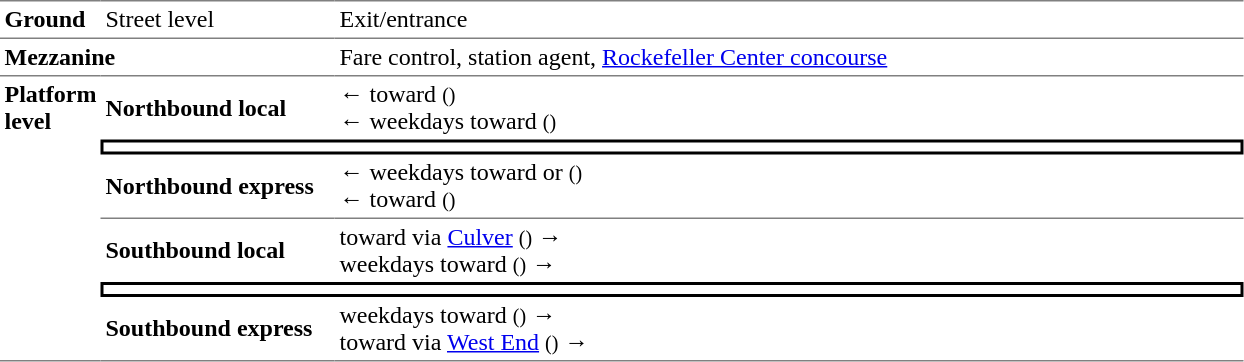<table border=0 cellspacing=0 cellpadding=3>
<tr>
<td style="border-top:solid 1px gray;" width=50><strong>Ground</strong></td>
<td style="border-top:solid 1px gray;" width=150>Street level</td>
<td style="border-top:solid 1px gray;" width=600>Exit/entrance</td>
</tr>
<tr>
<td style="border-top:solid 1px gray;" colspan=2><strong>Mezzanine</strong></td>
<td style="border-top:solid 1px gray;">Fare control, station agent, <a href='#'>Rockefeller Center concourse</a><br></td>
</tr>
<tr>
<td style="border-top:solid 1px gray;border-bottom:solid 1px gray;" rowspan=6 valign=top><strong>Platform<br>level</strong></td>
<td style="border-top:solid 1px gray;"><span><strong>Northbound local</strong></span></td>
<td style="border-top:solid 1px gray;">←  toward  <small>()</small><br>←  weekdays toward  <small>()</small></td>
</tr>
<tr>
<td style="border: 2px solid black; border-image: none; text-align: center;" colspan="2"></td>
</tr>
<tr>
<td><span><strong>Northbound express</strong></span></td>
<td>←  weekdays toward  or  <small>()</small><br>←  toward  <small>()</small></td>
</tr>
<tr>
<td style="border-top:solid 1px gray;"><span><strong>Southbound local</strong></span></td>
<td style="border-top:solid 1px gray;">  toward  via <a href='#'>Culver</a> <small>()</small> →<br>  weekdays toward  <small>()</small> →</td>
</tr>
<tr>
<td style="border: 2px solid black; border-image: none; text-align: center;" colspan="2"></td>
</tr>
<tr>
<td style="border-bottom:solid 1px gray;"><span><strong>Southbound express</strong></span></td>
<td style="border-bottom:solid 1px gray;">  weekdays toward  <small>()</small> →<br>  toward  via <a href='#'>West End</a> <small>()</small> →</td>
</tr>
</table>
